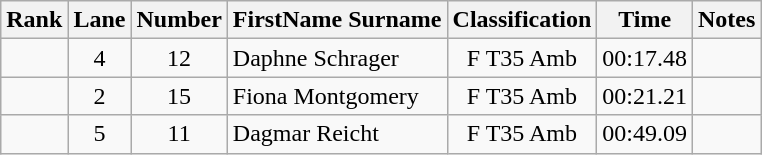<table class="wikitable sortable" style="text-align:center">
<tr>
<th>Rank</th>
<th>Lane</th>
<th>Number</th>
<th>FirstName Surname</th>
<th>Classification</th>
<th>Time</th>
<th>Notes</th>
</tr>
<tr>
<td></td>
<td>4</td>
<td>12</td>
<td style="text-align:left"> Daphne Schrager</td>
<td>F T35 Amb</td>
<td>00:17.48</td>
<td></td>
</tr>
<tr>
<td></td>
<td>2</td>
<td>15</td>
<td style="text-align:left"> Fiona Montgomery</td>
<td>F T35 Amb</td>
<td>00:21.21</td>
<td></td>
</tr>
<tr>
<td></td>
<td>5</td>
<td>11</td>
<td style="text-align:left"> Dagmar Reicht</td>
<td>F T35 Amb</td>
<td>00:49.09</td>
<td></td>
</tr>
</table>
